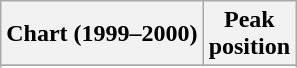<table class="wikitable sortable plainrowheaders">
<tr>
<th scope="col">Chart (1999–2000)</th>
<th scope="col">Peak<br>position</th>
</tr>
<tr>
</tr>
<tr>
</tr>
<tr>
</tr>
<tr>
</tr>
<tr>
</tr>
<tr>
</tr>
<tr>
</tr>
<tr>
</tr>
<tr>
</tr>
</table>
